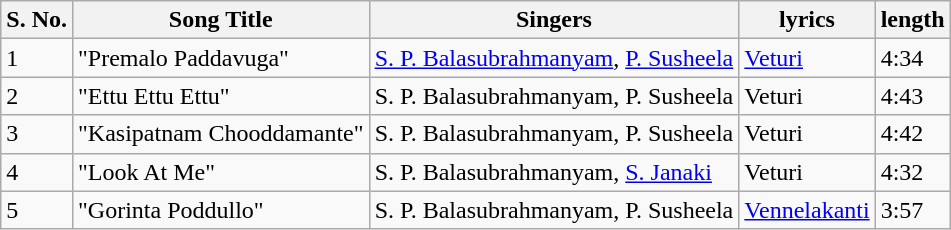<table class="wikitable">
<tr>
<th>S. No.</th>
<th>Song Title</th>
<th>Singers</th>
<th>lyrics</th>
<th>length</th>
</tr>
<tr>
<td>1</td>
<td>"Premalo Paddavuga"</td>
<td><a href='#'>S. P. Balasubrahmanyam</a>, <a href='#'>P. Susheela</a></td>
<td><a href='#'>Veturi</a></td>
<td>4:34</td>
</tr>
<tr>
<td>2</td>
<td>"Ettu Ettu Ettu"</td>
<td>S. P. Balasubrahmanyam, P. Susheela</td>
<td>Veturi</td>
<td>4:43</td>
</tr>
<tr>
<td>3</td>
<td>"Kasipatnam Chooddamante"</td>
<td>S. P. Balasubrahmanyam, P. Susheela</td>
<td>Veturi</td>
<td>4:42</td>
</tr>
<tr>
<td>4</td>
<td>"Look At Me"</td>
<td>S. P. Balasubrahmanyam, <a href='#'>S. Janaki</a></td>
<td>Veturi</td>
<td>4:32</td>
</tr>
<tr>
<td>5</td>
<td>"Gorinta Poddullo"</td>
<td>S. P. Balasubrahmanyam, P. Susheela</td>
<td><a href='#'>Vennelakanti</a></td>
<td>3:57</td>
</tr>
</table>
